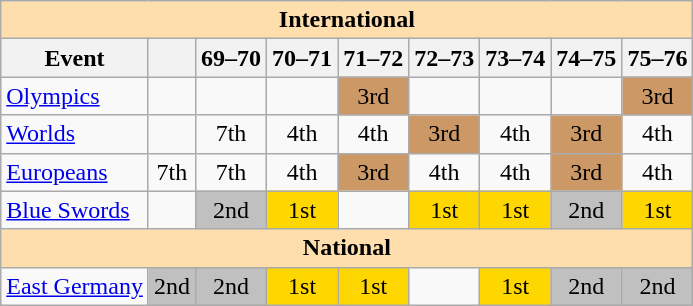<table class="wikitable" style="text-align:center">
<tr>
<th style="background-color: #ffdead; " colspan=9 align=center>International</th>
</tr>
<tr>
<th>Event</th>
<th></th>
<th>69–70</th>
<th>70–71</th>
<th>71–72</th>
<th>72–73</th>
<th>73–74</th>
<th>74–75</th>
<th>75–76</th>
</tr>
<tr>
<td align=left><a href='#'>Olympics</a></td>
<td></td>
<td></td>
<td></td>
<td bgcolor=cc9966>3rd</td>
<td></td>
<td></td>
<td></td>
<td bgcolor=cc9966>3rd</td>
</tr>
<tr>
<td align=left><a href='#'>Worlds</a></td>
<td></td>
<td>7th</td>
<td>4th</td>
<td>4th</td>
<td bgcolor=cc9966>3rd</td>
<td>4th</td>
<td bgcolor=cc9966>3rd</td>
<td>4th</td>
</tr>
<tr>
<td align=left><a href='#'>Europeans</a></td>
<td>7th</td>
<td>7th</td>
<td>4th</td>
<td bgcolor=cc9966>3rd</td>
<td>4th</td>
<td>4th</td>
<td bgcolor=cc9966>3rd</td>
<td>4th</td>
</tr>
<tr>
<td align=left><a href='#'>Blue Swords</a></td>
<td></td>
<td bgcolor=silver>2nd</td>
<td bgcolor=gold>1st</td>
<td></td>
<td bgcolor=gold>1st</td>
<td bgcolor=gold>1st</td>
<td bgcolor=silver>2nd</td>
<td bgcolor=gold>1st</td>
</tr>
<tr>
<th style="background-color: #ffdead; " colspan=9 align=center>National</th>
</tr>
<tr>
<td align=left><a href='#'>East Germany</a></td>
<td bgcolor=silver>2nd</td>
<td bgcolor=silver>2nd</td>
<td bgcolor=gold>1st</td>
<td bgcolor=gold>1st</td>
<td></td>
<td bgcolor=gold>1st</td>
<td bgcolor=silver>2nd</td>
<td bgcolor=silver>2nd</td>
</tr>
</table>
